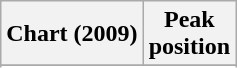<table class="wikitable sortable plainrowheaders" style="text-align:center">
<tr>
<th scope="col">Chart (2009)</th>
<th scope="col">Peak<br>position</th>
</tr>
<tr>
</tr>
<tr>
</tr>
</table>
